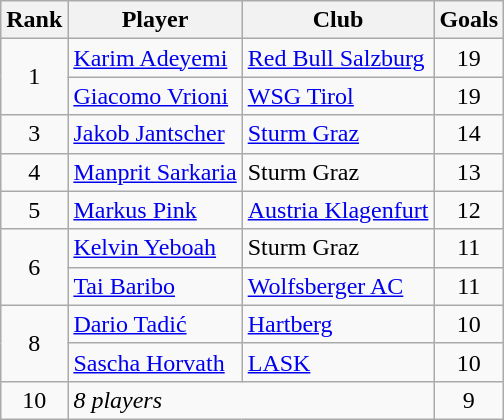<table class="wikitable" style="text-align:center">
<tr>
<th>Rank</th>
<th>Player</th>
<th>Club</th>
<th>Goals</th>
</tr>
<tr>
<td rowspan="2">1</td>
<td align="left"> <a href='#'>Karim Adeyemi</a></td>
<td align="left"><a href='#'>Red Bull Salzburg</a></td>
<td>19</td>
</tr>
<tr>
<td align="left"> <a href='#'>Giacomo Vrioni</a></td>
<td align="left"><a href='#'>WSG Tirol</a></td>
<td>19</td>
</tr>
<tr>
<td>3</td>
<td align="left"> <a href='#'>Jakob Jantscher</a></td>
<td align="left"><a href='#'>Sturm Graz</a></td>
<td>14</td>
</tr>
<tr>
<td>4</td>
<td align="left"> <a href='#'>Manprit Sarkaria</a></td>
<td align="left">Sturm Graz</td>
<td>13</td>
</tr>
<tr>
<td>5</td>
<td align="left"> <a href='#'>Markus Pink</a></td>
<td align="left"><a href='#'>Austria Klagenfurt</a></td>
<td>12</td>
</tr>
<tr>
<td rowspan="2">6</td>
<td align="left"> <a href='#'>Kelvin Yeboah</a></td>
<td align="left">Sturm Graz</td>
<td>11</td>
</tr>
<tr>
<td align="left"> <a href='#'>Tai Baribo</a></td>
<td align="left"><a href='#'>Wolfsberger AC</a></td>
<td>11</td>
</tr>
<tr>
<td rowspan="2">8</td>
<td align="left"> <a href='#'>Dario Tadić</a></td>
<td align="left"><a href='#'>Hartberg</a></td>
<td>10</td>
</tr>
<tr>
<td align="left"> <a href='#'>Sascha Horvath</a></td>
<td align="left"><a href='#'>LASK</a></td>
<td>10</td>
</tr>
<tr>
<td>10</td>
<td align="left" colspan="2"><em>8 players</em></td>
<td>9</td>
</tr>
</table>
